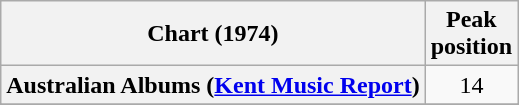<table class="wikitable plainrowheaders sortable" style="text-align:center;">
<tr>
<th>Chart (1974)</th>
<th>Peak<br>position</th>
</tr>
<tr>
<th scope="row">Australian Albums (<a href='#'>Kent Music Report</a>)</th>
<td align="center">14</td>
</tr>
<tr>
</tr>
<tr>
</tr>
<tr>
</tr>
<tr>
</tr>
<tr>
</tr>
</table>
